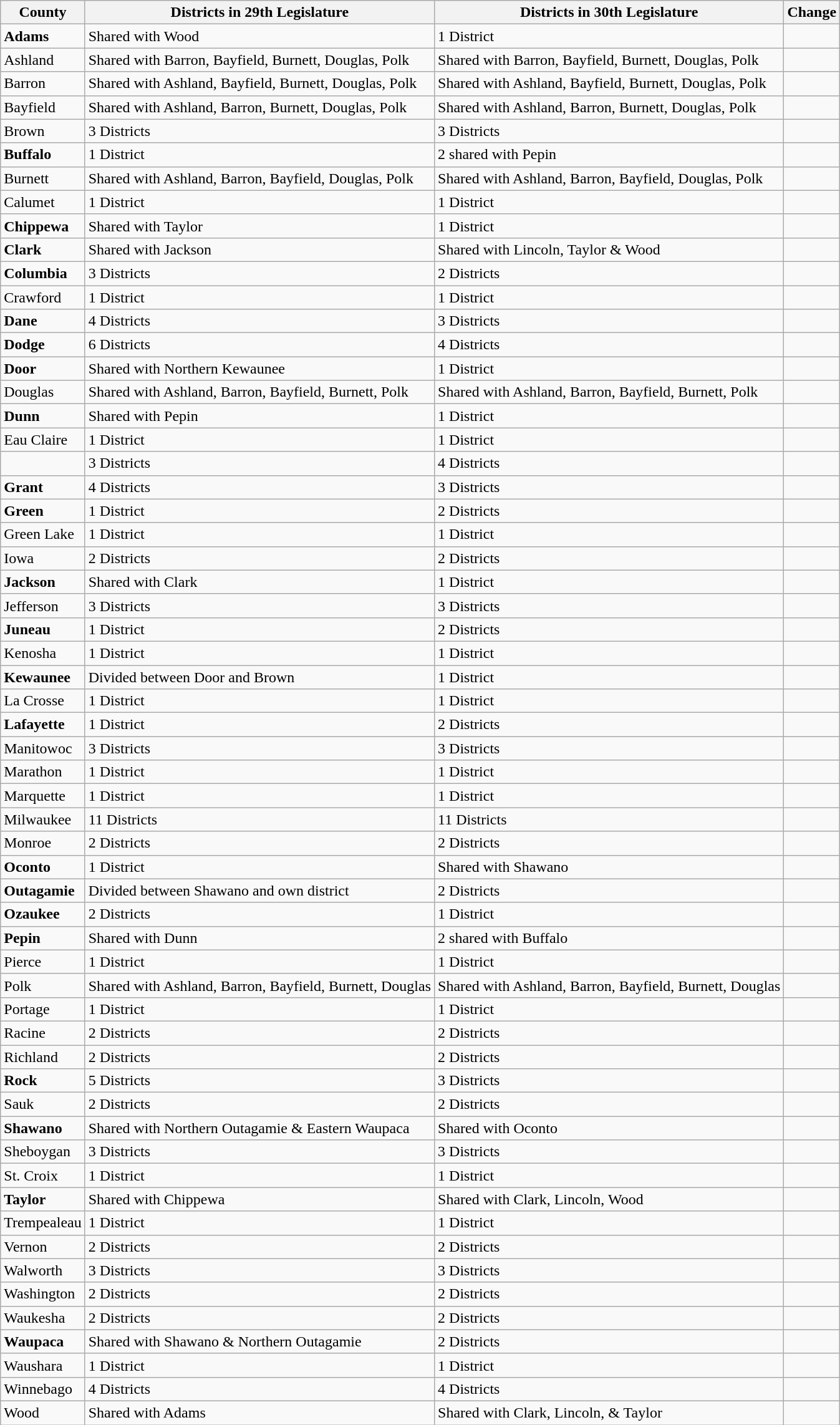<table class="wikitable sortable">
<tr>
<th>County</th>
<th>Districts in 29th Legislature</th>
<th>Districts in 30th Legislature</th>
<th>Change</th>
</tr>
<tr>
<td><strong>Adams</strong></td>
<td>Shared with Wood</td>
<td>1 District</td>
<td align="center" data-sort-value=.5></td>
</tr>
<tr>
<td>Ashland</td>
<td>Shared with Barron, Bayfield, Burnett, Douglas, Polk</td>
<td>Shared with Barron, Bayfield, Burnett, Douglas, Polk</td>
<td align="center" data-sort-value=0></td>
</tr>
<tr>
<td>Barron</td>
<td>Shared with Ashland, Bayfield, Burnett, Douglas, Polk</td>
<td>Shared with Ashland, Bayfield, Burnett, Douglas, Polk</td>
<td align="center" data-sort-value=0></td>
</tr>
<tr>
<td>Bayfield</td>
<td>Shared with Ashland, Barron, Burnett, Douglas, Polk</td>
<td>Shared with Ashland, Barron, Burnett, Douglas, Polk</td>
<td align="center" data-sort-value=0></td>
</tr>
<tr>
<td>Brown</td>
<td>3 Districts</td>
<td>3 Districts</td>
<td align="center" data-sort-value=0></td>
</tr>
<tr>
<td><strong>Buffalo</strong></td>
<td>1 District</td>
<td>2 shared with Pepin</td>
<td align="center" data-sort-value=0.5></td>
</tr>
<tr>
<td>Burnett</td>
<td>Shared with Ashland, Barron, Bayfield, Douglas, Polk</td>
<td>Shared with Ashland, Barron, Bayfield, Douglas, Polk</td>
<td align="center" data-sort-value=0></td>
</tr>
<tr>
<td>Calumet</td>
<td>1 District</td>
<td>1 District</td>
<td align="center" data-sort-value=0></td>
</tr>
<tr>
<td><strong>Chippewa</strong></td>
<td>Shared with Taylor</td>
<td>1 District</td>
<td align="center" data-sort-value=0.5></td>
</tr>
<tr>
<td><strong>Clark</strong></td>
<td>Shared with Jackson</td>
<td>Shared with Lincoln, Taylor & Wood</td>
<td align="center" data-sort-value=0></td>
</tr>
<tr>
<td><strong>Columbia</strong></td>
<td>3 Districts</td>
<td>2 Districts</td>
<td align="center" data-sort-value=-1></td>
</tr>
<tr>
<td>Crawford</td>
<td>1 District</td>
<td>1 District</td>
<td align="center" data-sort-value=0></td>
</tr>
<tr>
<td><strong>Dane</strong></td>
<td>4 Districts</td>
<td>3 Districts</td>
<td align="center" data-sort-value=-1></td>
</tr>
<tr>
<td><strong>Dodge</strong></td>
<td>6 Districts</td>
<td>4 Districts</td>
<td align="center" data-sort-value=-2></td>
</tr>
<tr>
<td><strong>Door</strong></td>
<td>Shared with Northern Kewaunee</td>
<td>1 District</td>
<td align="center" data-sort-value=0.5></td>
</tr>
<tr>
<td>Douglas</td>
<td>Shared with Ashland, Barron, Bayfield, Burnett, Polk</td>
<td>Shared with Ashland, Barron, Bayfield, Burnett, Polk</td>
<td align="center" data-sort-value=0></td>
</tr>
<tr>
<td><strong>Dunn</strong></td>
<td>Shared with Pepin</td>
<td>1 District</td>
<td align="center" data-sort-value=0.5></td>
</tr>
<tr>
<td>Eau Claire</td>
<td>1 District</td>
<td>1 District</td>
<td align="center" data-sort-value=0></td>
</tr>
<tr>
<td></td>
<td>3 Districts</td>
<td>4 Districts</td>
<td align="center" data-sort-value=1></td>
</tr>
<tr>
<td><strong>Grant</strong></td>
<td>4 Districts</td>
<td>3 Districts</td>
<td align="center" data-sort-value=-1></td>
</tr>
<tr>
<td><strong>Green</strong></td>
<td>1 District</td>
<td>2 Districts</td>
<td align="center" data-sort-value=1></td>
</tr>
<tr>
<td>Green Lake</td>
<td>1 District</td>
<td>1 District</td>
<td align="center" data-sort-value=0></td>
</tr>
<tr>
<td>Iowa</td>
<td>2 Districts</td>
<td>2 Districts</td>
<td align="center" data-sort-value=0></td>
</tr>
<tr>
<td><strong>Jackson</strong></td>
<td>Shared with Clark</td>
<td>1 District</td>
<td align="center" data-sort-value=0.5></td>
</tr>
<tr>
<td>Jefferson</td>
<td>3 Districts</td>
<td>3 Districts</td>
<td align="center" data-sort-value=0></td>
</tr>
<tr>
<td><strong>Juneau</strong></td>
<td>1 District</td>
<td>2 Districts</td>
<td align="center" data-sort-value=1></td>
</tr>
<tr>
<td>Kenosha</td>
<td>1 District</td>
<td>1 District</td>
<td align="center" data-sort-value=0></td>
</tr>
<tr>
<td><strong>Kewaunee</strong></td>
<td>Divided between Door and Brown</td>
<td>1 District</td>
<td align="center" data-sort-value=0.5></td>
</tr>
<tr>
<td>La Crosse</td>
<td>1 District</td>
<td>1 District</td>
<td align="center" data-sort-value=0></td>
</tr>
<tr>
<td><strong>Lafayette</strong></td>
<td>1 District</td>
<td>2 Districts</td>
<td align="center" data-sort-value=1></td>
</tr>
<tr>
<td>Manitowoc</td>
<td>3 Districts</td>
<td>3 Districts</td>
<td align="center" data-sort-value=0></td>
</tr>
<tr>
<td>Marathon</td>
<td>1 District</td>
<td>1 District</td>
<td align="center" data-sort-value=0></td>
</tr>
<tr>
<td>Marquette</td>
<td>1 District</td>
<td>1 District</td>
<td align="center" data-sort-value=0></td>
</tr>
<tr>
<td>Milwaukee</td>
<td>11 Districts</td>
<td>11 Districts</td>
<td align="center" data-sort-value=0></td>
</tr>
<tr>
<td>Monroe</td>
<td>2 Districts</td>
<td>2 Districts</td>
<td align="center" data-sort-value=0></td>
</tr>
<tr>
<td><strong>Oconto</strong></td>
<td>1 District</td>
<td>Shared with Shawano</td>
<td align="center" data-sort-value=-0.5></td>
</tr>
<tr>
<td><strong>Outagamie</strong></td>
<td>Divided between Shawano and own district</td>
<td>2 Districts</td>
<td align="center" data-sort-value=0.5></td>
</tr>
<tr>
<td><strong>Ozaukee</strong></td>
<td>2 Districts</td>
<td>1 District</td>
<td align="center" data-sort-value=-1></td>
</tr>
<tr>
<td><strong>Pepin</strong></td>
<td>Shared with Dunn</td>
<td>2 shared with Buffalo</td>
<td align="center" data-sort-value=0></td>
</tr>
<tr>
<td>Pierce</td>
<td>1 District</td>
<td>1 District</td>
<td align="center" data-sort-value=0></td>
</tr>
<tr>
<td>Polk</td>
<td>Shared with Ashland, Barron, Bayfield, Burnett, Douglas</td>
<td>Shared with Ashland, Barron, Bayfield, Burnett, Douglas</td>
<td align="center" data-sort-value=0></td>
</tr>
<tr>
<td>Portage</td>
<td>1 District</td>
<td>1 District</td>
<td align="center" data-sort-value=0></td>
</tr>
<tr>
<td>Racine</td>
<td>2 Districts</td>
<td>2 Districts</td>
<td align="center" data-sort-value=0></td>
</tr>
<tr>
<td>Richland</td>
<td>2 Districts</td>
<td>2 Districts</td>
<td align="center" data-sort-value=0></td>
</tr>
<tr>
<td><strong>Rock</strong></td>
<td>5 Districts</td>
<td>3 Districts</td>
<td align="center" data-sort-value=-2></td>
</tr>
<tr>
<td>Sauk</td>
<td>2 Districts</td>
<td>2 Districts</td>
<td align="center" data-sort-value=0></td>
</tr>
<tr>
<td><strong>Shawano</strong></td>
<td>Shared with Northern Outagamie & Eastern Waupaca</td>
<td>Shared with Oconto</td>
<td align="center" data-sort-value=0></td>
</tr>
<tr>
<td>Sheboygan</td>
<td>3 Districts</td>
<td>3 Districts</td>
<td align="center" data-sort-value=0></td>
</tr>
<tr>
<td>St. Croix</td>
<td>1 District</td>
<td>1 District</td>
<td align="center" data-sort-value=0></td>
</tr>
<tr>
<td><strong>Taylor</strong></td>
<td>Shared with Chippewa</td>
<td>Shared with Clark, Lincoln, Wood</td>
<td align="center" data-sort-value=0></td>
</tr>
<tr>
<td>Trempealeau</td>
<td>1 District</td>
<td>1 District</td>
<td align="center" data-sort-value=0></td>
</tr>
<tr>
<td>Vernon</td>
<td>2 Districts</td>
<td>2 Districts</td>
<td align="center" data-sort-value=0></td>
</tr>
<tr>
<td>Walworth</td>
<td>3 Districts</td>
<td>3 Districts</td>
<td align="center" data-sort-value=0></td>
</tr>
<tr>
<td>Washington</td>
<td>2 Districts</td>
<td>2 Districts</td>
<td align="center" data-sort-value=0></td>
</tr>
<tr>
<td>Waukesha</td>
<td>2 Districts</td>
<td>2 Districts</td>
<td align="center" data-sort-value=0></td>
</tr>
<tr>
<td><strong>Waupaca</strong></td>
<td>Shared with Shawano & Northern Outagamie</td>
<td>2 Districts</td>
<td align="center" data-sort-value=.5></td>
</tr>
<tr>
<td>Waushara</td>
<td>1 District</td>
<td>1 District</td>
<td align="center" data-sort-value=0></td>
</tr>
<tr>
<td>Winnebago</td>
<td>4 Districts</td>
<td>4 Districts</td>
<td align="center" data-sort-value=0></td>
</tr>
<tr>
<td>Wood</td>
<td>Shared with Adams</td>
<td>Shared with Clark, Lincoln, & Taylor</td>
<td align="center" data-sort-value=0></td>
</tr>
</table>
